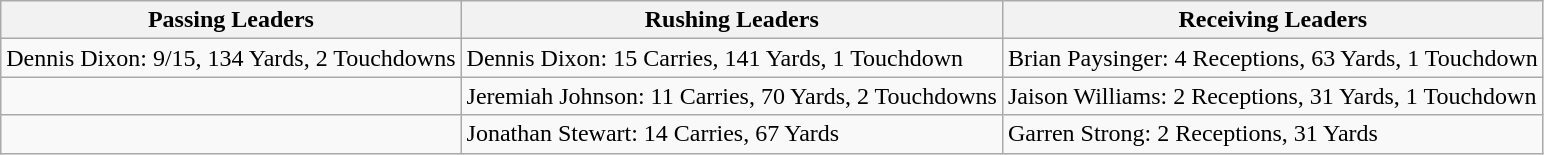<table class="wikitable">
<tr>
<th>Passing Leaders</th>
<th>Rushing Leaders</th>
<th>Receiving Leaders</th>
</tr>
<tr>
<td>Dennis Dixon: 9/15, 134 Yards, 2 Touchdowns</td>
<td>Dennis Dixon: 15 Carries, 141 Yards, 1 Touchdown</td>
<td>Brian Paysinger: 4 Receptions, 63 Yards, 1 Touchdown</td>
</tr>
<tr>
<td></td>
<td>Jeremiah Johnson: 11 Carries, 70 Yards, 2 Touchdowns</td>
<td>Jaison Williams: 2 Receptions, 31 Yards, 1 Touchdown</td>
</tr>
<tr>
<td></td>
<td>Jonathan Stewart: 14 Carries, 67 Yards</td>
<td>Garren Strong: 2 Receptions, 31 Yards</td>
</tr>
</table>
